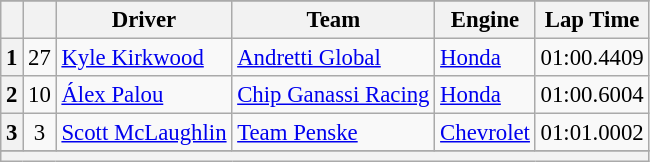<table class="wikitable" style="font-size:95%;">
<tr>
</tr>
<tr>
<th></th>
<th></th>
<th>Driver</th>
<th>Team</th>
<th>Engine</th>
<th>Lap Time</th>
</tr>
<tr>
<th>1</th>
<td align="center">27</td>
<td> <a href='#'>Kyle Kirkwood</a></td>
<td><a href='#'>Andretti Global</a></td>
<td><a href='#'>Honda</a></td>
<td>01:00.4409</td>
</tr>
<tr>
<th>2</th>
<td align="center">10</td>
<td> <a href='#'>Álex Palou</a></td>
<td><a href='#'>Chip Ganassi Racing</a></td>
<td><a href='#'>Honda</a></td>
<td>01:00.6004</td>
</tr>
<tr>
<th>3</th>
<td align="center">3</td>
<td> <a href='#'>Scott McLaughlin</a> </td>
<td><a href='#'>Team Penske</a></td>
<td><a href='#'>Chevrolet</a></td>
<td>01:01.0002</td>
</tr>
<tr>
</tr>
<tr class="sortbottom">
<th colspan="6"></th>
</tr>
</table>
